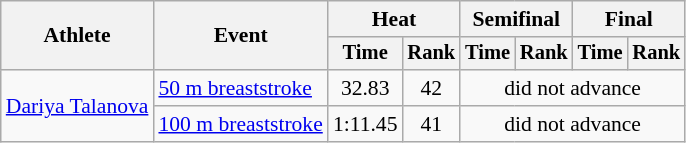<table class=wikitable style="font-size:90%">
<tr>
<th rowspan="2">Athlete</th>
<th rowspan="2">Event</th>
<th colspan="2">Heat</th>
<th colspan="2">Semifinal</th>
<th colspan="2">Final</th>
</tr>
<tr style="font-size:95%">
<th>Time</th>
<th>Rank</th>
<th>Time</th>
<th>Rank</th>
<th>Time</th>
<th>Rank</th>
</tr>
<tr align=center>
<td align=left rowspan=2><a href='#'>Dariya Talanova</a></td>
<td align=left><a href='#'>50 m breaststroke</a></td>
<td>32.83</td>
<td>42</td>
<td colspan=4>did not advance</td>
</tr>
<tr align=center>
<td align=left><a href='#'>100 m breaststroke</a></td>
<td>1:11.45</td>
<td>41</td>
<td colspan=4>did not advance</td>
</tr>
</table>
